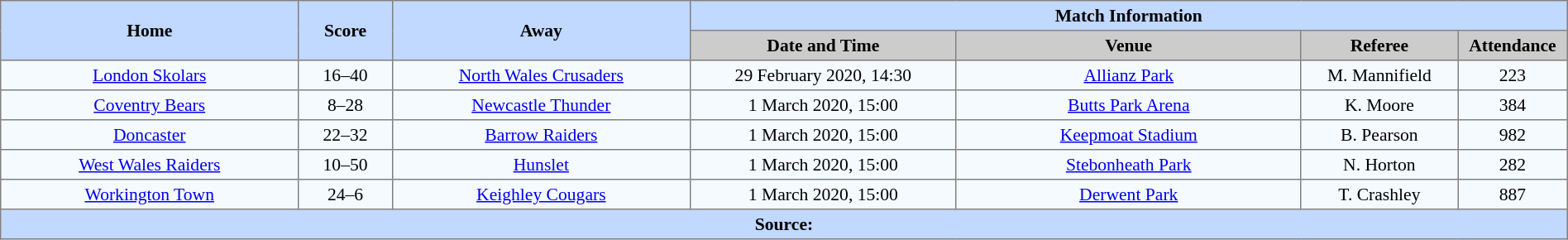<table border=1 style="border-collapse:collapse; font-size:90%; text-align:center;" cellpadding=3 cellspacing=0 width=100%>
<tr bgcolor=#C1D8FF>
<th rowspan=2 width=19%>Home</th>
<th rowspan=2 width=6%>Score</th>
<th rowspan=2 width=19%>Away</th>
<th colspan=4>Match Information</th>
</tr>
<tr bgcolor=#CCCCCC>
<th width=17%>Date and Time</th>
<th width=22%>Venue</th>
<th width=10%>Referee</th>
<th width=7%>Attendance</th>
</tr>
<tr bgcolor=#F5FAFF>
<td> <a href='#'>London Skolars</a></td>
<td>16–40</td>
<td> <a href='#'>North Wales Crusaders</a></td>
<td>29 February 2020, 14:30</td>
<td><a href='#'>Allianz Park</a></td>
<td>M. Mannifield</td>
<td>223</td>
</tr>
<tr bgcolor=#F5FAFF>
<td> <a href='#'>Coventry Bears</a></td>
<td>8–28</td>
<td> <a href='#'>Newcastle Thunder</a></td>
<td>1 March 2020, 15:00</td>
<td><a href='#'>Butts Park Arena</a></td>
<td>K. Moore</td>
<td>384</td>
</tr>
<tr bgcolor=#F5FAFF>
<td> <a href='#'>Doncaster</a></td>
<td>22–32</td>
<td> <a href='#'>Barrow Raiders</a></td>
<td>1 March 2020, 15:00</td>
<td><a href='#'>Keepmoat Stadium</a></td>
<td>B. Pearson</td>
<td>982</td>
</tr>
<tr bgcolor=#F5FAFF>
<td> <a href='#'>West Wales Raiders</a></td>
<td>10–50</td>
<td> <a href='#'>Hunslet</a></td>
<td>1 March 2020, 15:00</td>
<td><a href='#'>Stebonheath Park</a></td>
<td>N. Horton</td>
<td>282</td>
</tr>
<tr bgcolor=#F5FAFF>
<td> <a href='#'>Workington Town</a></td>
<td>24–6</td>
<td> <a href='#'>Keighley Cougars</a></td>
<td>1 March 2020, 15:00</td>
<td><a href='#'>Derwent Park</a></td>
<td>T. Crashley</td>
<td>887</td>
</tr>
<tr style="background:#c1d8ff;">
<th colspan=7>Source:</th>
</tr>
</table>
